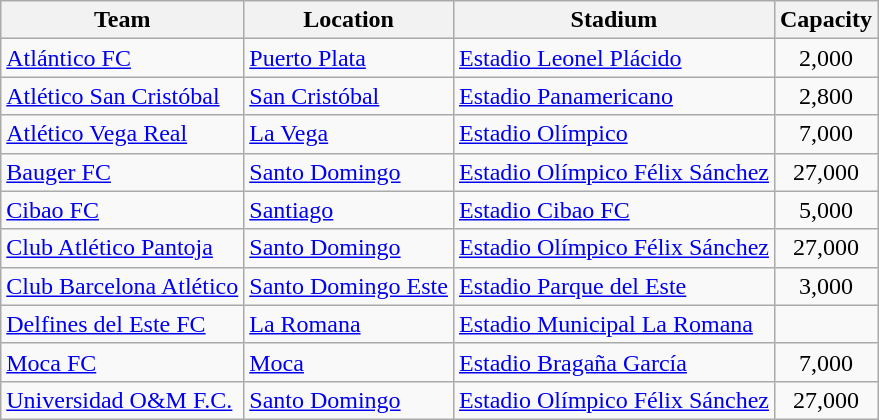<table class="wikitable sortable" style="text-align: left;">
<tr>
<th>Team</th>
<th>Location</th>
<th>Stadium</th>
<th>Capacity</th>
</tr>
<tr>
<td><a href='#'>Atlántico FC</a></td>
<td><a href='#'>Puerto Plata</a></td>
<td><a href='#'>Estadio Leonel Plácido</a></td>
<td align="center">2,000</td>
</tr>
<tr>
<td><a href='#'>Atlético San Cristóbal</a></td>
<td><a href='#'>San Cristóbal</a></td>
<td><a href='#'>Estadio Panamericano</a></td>
<td align="center">2,800</td>
</tr>
<tr>
<td><a href='#'>Atlético Vega Real</a></td>
<td><a href='#'>La Vega</a></td>
<td><a href='#'>Estadio Olímpico</a></td>
<td align="center">7,000</td>
</tr>
<tr>
<td><a href='#'>Bauger FC</a></td>
<td><a href='#'>Santo Domingo</a></td>
<td><a href='#'>Estadio Olímpico Félix Sánchez</a></td>
<td align="center">27,000</td>
</tr>
<tr>
<td><a href='#'>Cibao FC</a></td>
<td><a href='#'>Santiago</a></td>
<td><a href='#'>Estadio Cibao FC</a></td>
<td align="center">5,000</td>
</tr>
<tr>
<td><a href='#'>Club Atlético Pantoja</a></td>
<td><a href='#'>Santo Domingo</a></td>
<td><a href='#'>Estadio Olímpico Félix Sánchez</a></td>
<td align="center">27,000</td>
</tr>
<tr>
<td><a href='#'>Club Barcelona Atlético</a></td>
<td><a href='#'>Santo Domingo Este</a></td>
<td><a href='#'>Estadio Parque del Este</a></td>
<td align="center">3,000</td>
</tr>
<tr>
<td><a href='#'>Delfines del Este FC</a></td>
<td><a href='#'>La Romana</a></td>
<td><a href='#'>Estadio Municipal La Romana</a></td>
<td align="center"></td>
</tr>
<tr>
<td><a href='#'>Moca FC</a></td>
<td><a href='#'>Moca</a></td>
<td><a href='#'>Estadio Bragaña García</a></td>
<td align="center">7,000</td>
</tr>
<tr>
<td><a href='#'>Universidad O&M F.C.</a></td>
<td><a href='#'>Santo Domingo</a></td>
<td><a href='#'>Estadio Olímpico Félix Sánchez</a></td>
<td align="center">27,000</td>
</tr>
</table>
